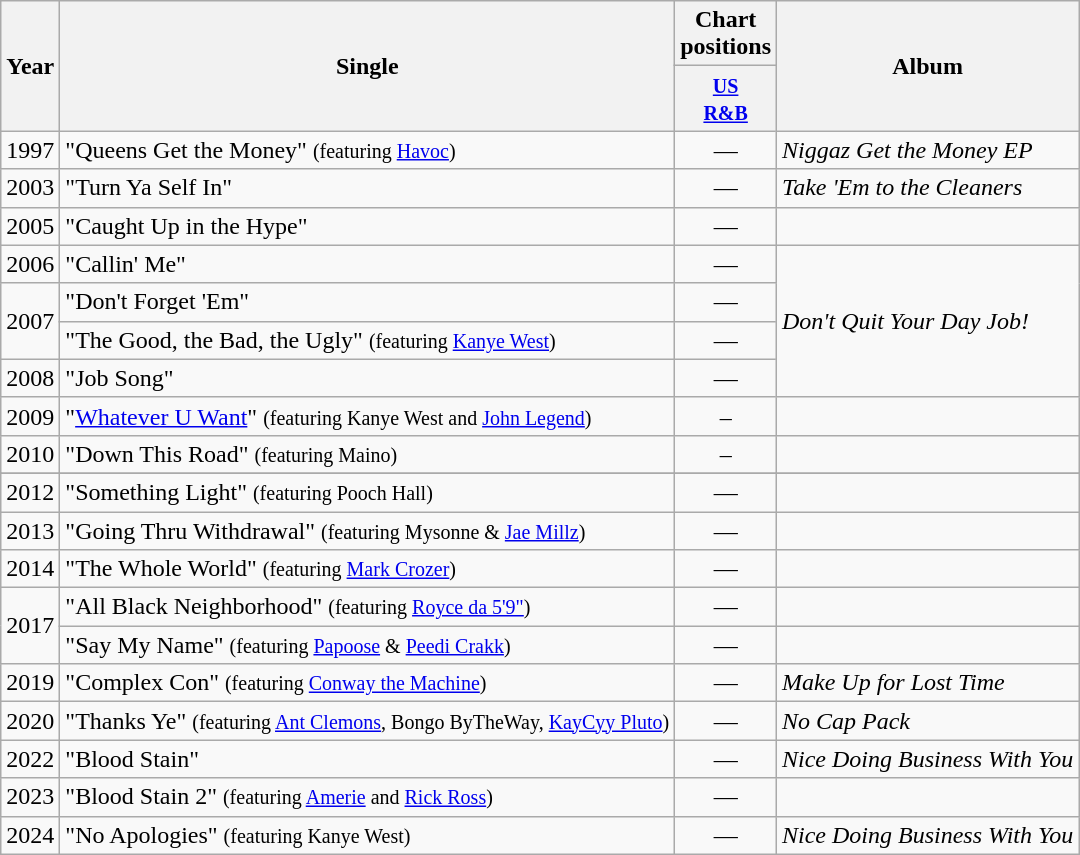<table class="wikitable">
<tr>
<th rowspan="2">Year</th>
<th rowspan="2">Single</th>
<th>Chart positions</th>
<th rowspan="2">Album</th>
</tr>
<tr>
<th style="text-align:center; width:31px;"><small><a href='#'>US<br>R&B</a></small></th>
</tr>
<tr>
<td align=center>1997</td>
<td align=left>"Queens Get the Money" <small>(featuring <a href='#'>Havoc</a>)</small></td>
<td align=center>—</td>
<td align=left><em>Niggaz Get the Money EP</em></td>
</tr>
<tr>
<td align=center>2003</td>
<td align=left>"Turn Ya Self In"</td>
<td align=center>—</td>
<td align=left><em>Take 'Em to the Cleaners</em></td>
</tr>
<tr>
<td align=center>2005</td>
<td align=left>"Caught Up in the Hype"</td>
<td align=center>—</td>
<td></td>
</tr>
<tr>
<td align=center>2006</td>
<td align=left>"Callin' Me"</td>
<td align=center>—</td>
<td style="text-align:left;" rowspan="4"><em>Don't Quit Your Day Job!</em></td>
</tr>
<tr>
<td style="text-align:center;" rowspan="2">2007</td>
<td align=left>"Don't Forget 'Em"</td>
<td align=center>—</td>
</tr>
<tr>
<td align=left>"The Good, the Bad, the Ugly" <small>(featuring <a href='#'>Kanye West</a>)</small></td>
<td align=center>—</td>
</tr>
<tr>
<td align=center>2008</td>
<td align=left>"Job Song"</td>
<td align=center>—</td>
</tr>
<tr>
<td align=center>2009</td>
<td align=left>"<a href='#'>Whatever U Want</a>" <small>(featuring Kanye West and <a href='#'>John Legend</a>)</small></td>
<td align=center>–</td>
</tr>
<tr>
<td align=center>2010</td>
<td align=left>"Down This Road" <small>(featuring Maino)</small></td>
<td align=center>–</td>
<td></td>
</tr>
<tr>
</tr>
<tr>
<td align=center>2012</td>
<td align=left>"Something Light" <small>(featuring Pooch Hall)</small></td>
<td align=center>—</td>
<td></td>
</tr>
<tr>
<td align=center>2013</td>
<td align=left>"Going Thru Withdrawal" <small>(featuring Mysonne & <a href='#'>Jae Millz</a>)</small></td>
<td align=center>—</td>
<td></td>
</tr>
<tr>
<td align=center>2014</td>
<td align=left>"The Whole World" <small>(featuring <a href='#'>Mark Crozer</a>)</small></td>
<td align=center>—</td>
<td></td>
</tr>
<tr>
<td style="text-align:center;" rowspan="2">2017</td>
<td align=left>"All Black Neighborhood" <small>(featuring <a href='#'>Royce da 5'9"</a>)</small></td>
<td align=center>—</td>
<td></td>
</tr>
<tr>
<td align=left>"Say My Name" <small> (featuring <a href='#'>Papoose</a> & <a href='#'>Peedi Crakk</a>)</small></td>
<td align=center>—</td>
<td></td>
</tr>
<tr>
<td align=center>2019</td>
<td align=left>"Complex Con" <small>(featuring <a href='#'>Conway the Machine</a>)</small></td>
<td align=center>—</td>
<td><em>Make Up for Lost Time</em></td>
</tr>
<tr>
<td align=center>2020</td>
<td align=left>"Thanks Ye" <small>(featuring <a href='#'>Ant Clemons</a>, Bongo ByTheWay, <a href='#'>KayCyy Pluto</a>)</small></td>
<td align=center>—</td>
<td><em>No Cap Pack</em></td>
</tr>
<tr>
<td align=center>2022</td>
<td align=left>"Blood Stain"</td>
<td align=center>—</td>
<td><em>Nice Doing Business With You</em></td>
</tr>
<tr>
<td align=center>2023</td>
<td align=left>"Blood Stain 2" <small>(featuring <a href='#'>Amerie</a> and <a href='#'>Rick Ross</a>)</small></td>
<td align=center>—</td>
<td></td>
</tr>
<tr>
<td align=center>2024</td>
<td align=left>"No Apologies" <small>(featuring Kanye West)</small></td>
<td align=center>—</td>
<td><em>Nice Doing Business With You</em></td>
</tr>
</table>
